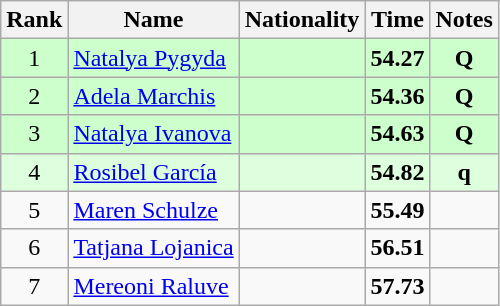<table class="wikitable sortable" style="text-align:center">
<tr>
<th>Rank</th>
<th>Name</th>
<th>Nationality</th>
<th>Time</th>
<th>Notes</th>
</tr>
<tr bgcolor=ccffcc>
<td>1</td>
<td align=left><a href='#'>Natalya Pygyda</a></td>
<td align=left></td>
<td><strong>54.27</strong></td>
<td><strong>Q</strong></td>
</tr>
<tr bgcolor=ccffcc>
<td>2</td>
<td align=left><a href='#'>Adela Marchis</a></td>
<td align=left></td>
<td><strong>54.36</strong></td>
<td><strong>Q</strong></td>
</tr>
<tr bgcolor=ccffcc>
<td>3</td>
<td align=left><a href='#'>Natalya Ivanova</a></td>
<td align=left></td>
<td><strong>54.63</strong></td>
<td><strong>Q</strong></td>
</tr>
<tr bgcolor=ddffdd>
<td>4</td>
<td align=left><a href='#'>Rosibel García</a></td>
<td align=left></td>
<td><strong>54.82</strong></td>
<td><strong>q</strong></td>
</tr>
<tr>
<td>5</td>
<td align=left><a href='#'>Maren Schulze</a></td>
<td align=left></td>
<td><strong>55.49</strong></td>
<td></td>
</tr>
<tr>
<td>6</td>
<td align=left><a href='#'>Tatjana Lojanica</a></td>
<td align=left></td>
<td><strong>56.51</strong></td>
<td></td>
</tr>
<tr>
<td>7</td>
<td align=left><a href='#'>Mereoni Raluve</a></td>
<td align=left></td>
<td><strong>57.73</strong></td>
<td></td>
</tr>
</table>
